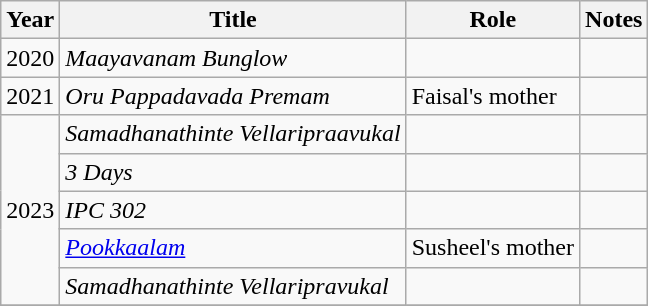<table class="wikitable sortable">
<tr>
<th>Year</th>
<th>Title</th>
<th>Role</th>
<th class="unsortable">Notes</th>
</tr>
<tr>
<td>2020</td>
<td><em>Maayavanam Bunglow</em></td>
<td></td>
<td></td>
</tr>
<tr>
<td>2021</td>
<td><em>Oru Pappadavada Premam</em></td>
<td>Faisal's mother</td>
<td></td>
</tr>
<tr>
<td rowspan=5>2023</td>
<td><em>Samadhanathinte Vellaripraavukal</em></td>
<td></td>
<td></td>
</tr>
<tr>
<td><em>3 Days</em></td>
<td></td>
<td></td>
</tr>
<tr>
<td><em>IPC 302</em></td>
<td></td>
<td></td>
</tr>
<tr>
<td><em><a href='#'>Pookkaalam</a></em></td>
<td>Susheel's mother</td>
<td></td>
</tr>
<tr>
<td><em>Samadhanathinte Vellaripravukal</em></td>
<td></td>
<td></td>
</tr>
<tr>
</tr>
</table>
